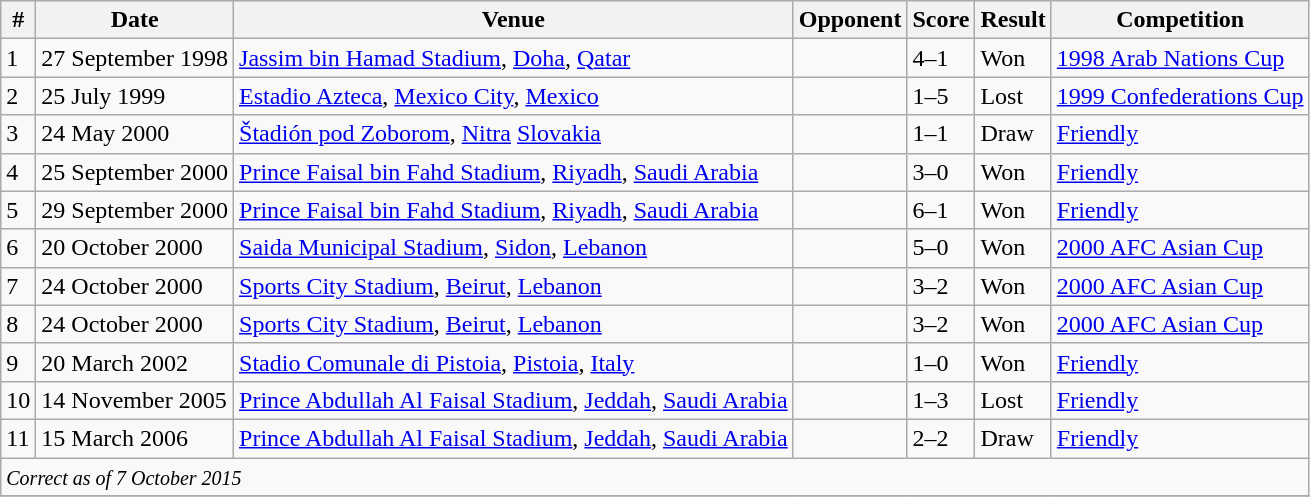<table class="wikitable">
<tr>
<th>#</th>
<th>Date</th>
<th>Venue</th>
<th>Opponent</th>
<th>Score</th>
<th>Result</th>
<th>Competition</th>
</tr>
<tr>
<td>1</td>
<td>27 September 1998</td>
<td><a href='#'>Jassim bin Hamad Stadium</a>, <a href='#'>Doha</a>, <a href='#'>Qatar</a></td>
<td></td>
<td>4–1</td>
<td>Won</td>
<td><a href='#'>1998 Arab Nations Cup</a></td>
</tr>
<tr>
<td>2</td>
<td>25 July 1999</td>
<td><a href='#'>Estadio Azteca</a>, <a href='#'>Mexico City</a>, <a href='#'>Mexico</a></td>
<td></td>
<td>1–5</td>
<td>Lost</td>
<td><a href='#'>1999 Confederations Cup</a></td>
</tr>
<tr>
<td>3</td>
<td>24 May 2000</td>
<td><a href='#'>Štadión pod Zoborom</a>, <a href='#'>Nitra</a> <a href='#'>Slovakia</a></td>
<td></td>
<td>1–1</td>
<td>Draw</td>
<td><a href='#'>Friendly</a></td>
</tr>
<tr>
<td>4</td>
<td>25 September 2000</td>
<td><a href='#'>Prince Faisal bin Fahd Stadium</a>, <a href='#'>Riyadh</a>, <a href='#'>Saudi Arabia</a></td>
<td></td>
<td>3–0</td>
<td>Won</td>
<td><a href='#'>Friendly</a></td>
</tr>
<tr>
<td>5</td>
<td>29 September 2000</td>
<td><a href='#'>Prince Faisal bin Fahd Stadium</a>, <a href='#'>Riyadh</a>, <a href='#'>Saudi Arabia</a></td>
<td></td>
<td>6–1</td>
<td>Won</td>
<td><a href='#'>Friendly</a></td>
</tr>
<tr>
<td>6</td>
<td>20 October 2000</td>
<td><a href='#'>Saida Municipal Stadium</a>, <a href='#'>Sidon</a>, <a href='#'>Lebanon</a></td>
<td></td>
<td>5–0</td>
<td>Won</td>
<td><a href='#'>2000 AFC Asian Cup</a></td>
</tr>
<tr>
<td>7</td>
<td>24 October 2000</td>
<td><a href='#'>Sports City Stadium</a>, <a href='#'>Beirut</a>, <a href='#'>Lebanon</a></td>
<td></td>
<td>3–2</td>
<td>Won</td>
<td><a href='#'>2000 AFC Asian Cup</a></td>
</tr>
<tr>
<td>8</td>
<td>24 October 2000</td>
<td><a href='#'>Sports City Stadium</a>, <a href='#'>Beirut</a>, <a href='#'>Lebanon</a></td>
<td></td>
<td>3–2</td>
<td>Won</td>
<td><a href='#'>2000 AFC Asian Cup</a></td>
</tr>
<tr>
<td>9</td>
<td>20 March 2002</td>
<td><a href='#'>Stadio Comunale di Pistoia</a>, <a href='#'>Pistoia</a>, <a href='#'>Italy</a></td>
<td></td>
<td>1–0</td>
<td>Won</td>
<td><a href='#'>Friendly</a></td>
</tr>
<tr>
<td>10</td>
<td>14 November 2005</td>
<td><a href='#'>Prince Abdullah Al Faisal Stadium</a>, <a href='#'>Jeddah</a>, <a href='#'>Saudi Arabia</a></td>
<td></td>
<td>1–3</td>
<td>Lost</td>
<td><a href='#'>Friendly</a></td>
</tr>
<tr>
<td>11</td>
<td>15 March 2006</td>
<td><a href='#'>Prince Abdullah Al Faisal Stadium</a>, <a href='#'>Jeddah</a>, <a href='#'>Saudi Arabia</a></td>
<td></td>
<td>2–2</td>
<td>Draw</td>
<td><a href='#'>Friendly</a></td>
</tr>
<tr>
<td colspan="15"><small><em>Correct as of 7 October 2015</em></small></td>
</tr>
<tr>
</tr>
</table>
